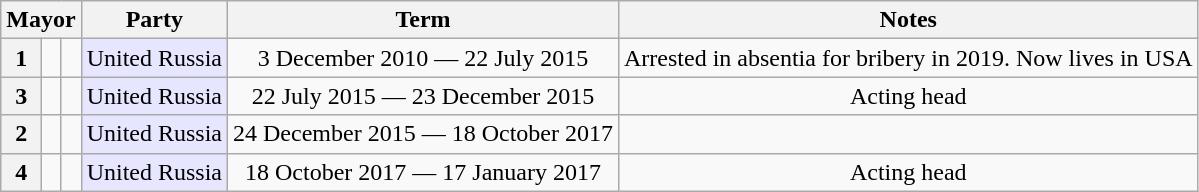<table class="wikitable" style="text-align: center;">
<tr>
<th colspan="3">Mayor</th>
<th>Party</th>
<th>Term</th>
<th>Notes</th>
</tr>
<tr>
<th>1</th>
<td></td>
<td></td>
<td style="background: #E6E6FF;">United Russia</td>
<td>3 December 2010 — 22 July 2015</td>
<td>Arrested in absentia for bribery in 2019. Now lives in USA</td>
</tr>
<tr>
<th>3</th>
<td></td>
<td></td>
<td style="background: #E6E6FF;">United Russia</td>
<td>22 July 2015 — 23 December 2015</td>
<td>Acting head</td>
</tr>
<tr>
<th>2</th>
<td></td>
<td></td>
<td style="background: #E6E6FF;">United Russia</td>
<td>24 December 2015 — 18 October 2017</td>
<td></td>
</tr>
<tr>
<th>4</th>
<td></td>
<td></td>
<td style="background: #E6E6FF;">United Russia</td>
<td>18 October 2017 — 17 January 2017</td>
<td>Acting head</td>
</tr>
</table>
